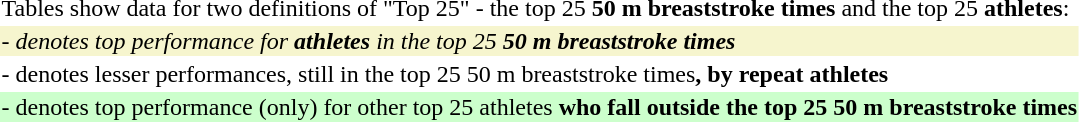<table style="wikitable">
<tr>
<td>Tables show data for two definitions of "Top 25" - the top 25 <strong>50 m breaststroke times</strong> and the top 25 <strong>athletes</strong>:</td>
</tr>
<tr>
<td style="background: #f6F5CE"><em>- denotes top performance for <strong>athletes</strong> in the top 25 <strong>50 m breaststroke times<strong><em></td>
</tr>
<tr>
<td></em>- denotes lesser performances, still in the top 25 </strong>50 m breaststroke times<strong>, by repeat athletes<em></td>
</tr>
<tr>
<td style="background: #CCFFCC"></em>- denotes top performance (only) for other top 25 </strong>athletes<strong> who fall outside the top 25 50 m breaststroke times<em></td>
</tr>
</table>
